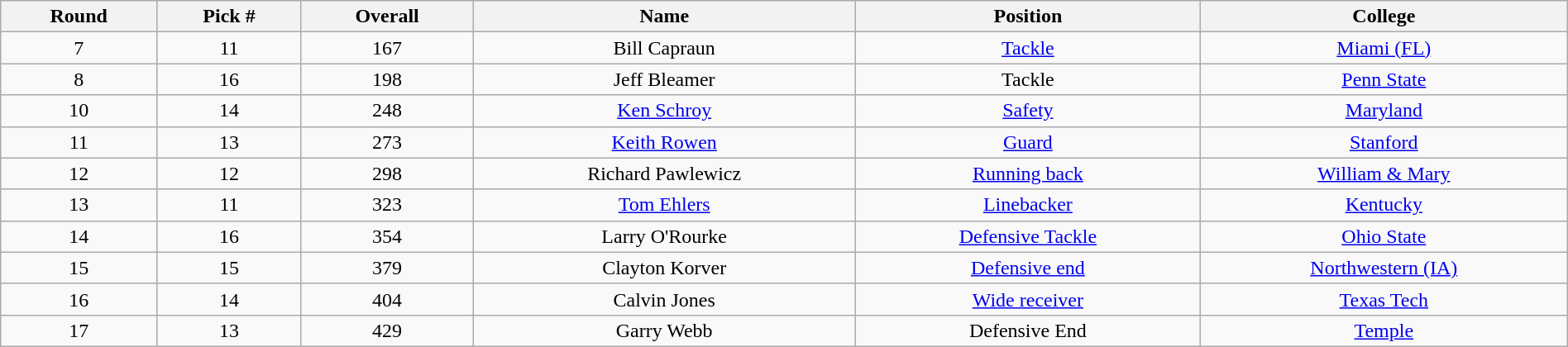<table class="wikitable sortable sortable" style="width: 100%; text-align:center">
<tr>
<th>Round</th>
<th>Pick #</th>
<th>Overall</th>
<th>Name</th>
<th>Position</th>
<th>College</th>
</tr>
<tr>
<td>7</td>
<td>11</td>
<td>167</td>
<td>Bill Capraun</td>
<td><a href='#'>Tackle</a></td>
<td><a href='#'>Miami (FL)</a></td>
</tr>
<tr>
<td>8</td>
<td>16</td>
<td>198</td>
<td>Jeff Bleamer</td>
<td>Tackle</td>
<td><a href='#'>Penn State</a></td>
</tr>
<tr>
<td>10</td>
<td>14</td>
<td>248</td>
<td><a href='#'>Ken Schroy</a></td>
<td><a href='#'>Safety</a></td>
<td><a href='#'>Maryland</a></td>
</tr>
<tr>
<td>11</td>
<td>13</td>
<td>273</td>
<td><a href='#'>Keith Rowen</a></td>
<td><a href='#'>Guard</a></td>
<td><a href='#'>Stanford</a></td>
</tr>
<tr>
<td>12</td>
<td>12</td>
<td>298</td>
<td>Richard Pawlewicz</td>
<td><a href='#'>Running back</a></td>
<td><a href='#'>William & Mary</a></td>
</tr>
<tr>
<td>13</td>
<td>11</td>
<td>323</td>
<td><a href='#'>Tom Ehlers</a></td>
<td><a href='#'>Linebacker</a></td>
<td><a href='#'>Kentucky</a></td>
</tr>
<tr>
<td>14</td>
<td>16</td>
<td>354</td>
<td>Larry O'Rourke</td>
<td><a href='#'>Defensive Tackle</a></td>
<td><a href='#'>Ohio State</a></td>
</tr>
<tr>
<td>15</td>
<td>15</td>
<td>379</td>
<td>Clayton Korver</td>
<td><a href='#'>Defensive end</a></td>
<td><a href='#'>Northwestern (IA)</a></td>
</tr>
<tr>
<td>16</td>
<td>14</td>
<td>404</td>
<td>Calvin Jones</td>
<td><a href='#'>Wide receiver</a></td>
<td><a href='#'>Texas Tech</a></td>
</tr>
<tr>
<td>17</td>
<td>13</td>
<td>429</td>
<td>Garry Webb</td>
<td>Defensive End</td>
<td><a href='#'>Temple</a></td>
</tr>
</table>
